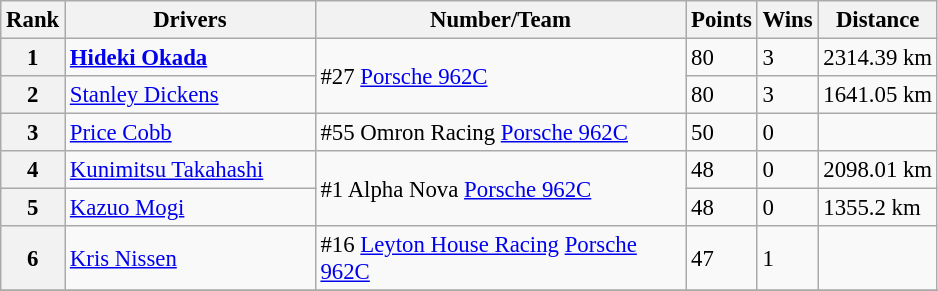<table class="wikitable" style="font-size: 95%;">
<tr>
<th>Rank</th>
<th width=160>Drivers</th>
<th width=240>Number/Team</th>
<th>Points</th>
<th>Wins</th>
<th>Distance</th>
</tr>
<tr>
<th>1</th>
<td> <strong><a href='#'>Hideki Okada</a></strong></td>
<td rowspan=2>#27   <a href='#'>Porsche 962C</a></td>
<td>80</td>
<td>3</td>
<td>2314.39 km</td>
</tr>
<tr>
<th>2</th>
<td> <a href='#'>Stanley Dickens</a></td>
<td>80</td>
<td>3</td>
<td>1641.05 km</td>
</tr>
<tr>
<th>3</th>
<td> <a href='#'>Price Cobb</a></td>
<td>#55 Omron Racing <a href='#'>Porsche 962C</a></td>
<td>50</td>
<td>0</td>
<td></td>
</tr>
<tr>
<th>4</th>
<td> <a href='#'>Kunimitsu Takahashi</a></td>
<td rowspan=2>#1 Alpha Nova <a href='#'>Porsche 962C</a></td>
<td>48</td>
<td>0</td>
<td>2098.01 km</td>
</tr>
<tr>
<th>5</th>
<td> <a href='#'>Kazuo Mogi</a></td>
<td>48</td>
<td>0</td>
<td>1355.2 km</td>
</tr>
<tr>
<th>6</th>
<td> <a href='#'>Kris Nissen</a></td>
<td>#16 <a href='#'>Leyton House Racing</a> <a href='#'>Porsche 962C</a></td>
<td>47</td>
<td>1</td>
<td></td>
</tr>
<tr>
</tr>
</table>
